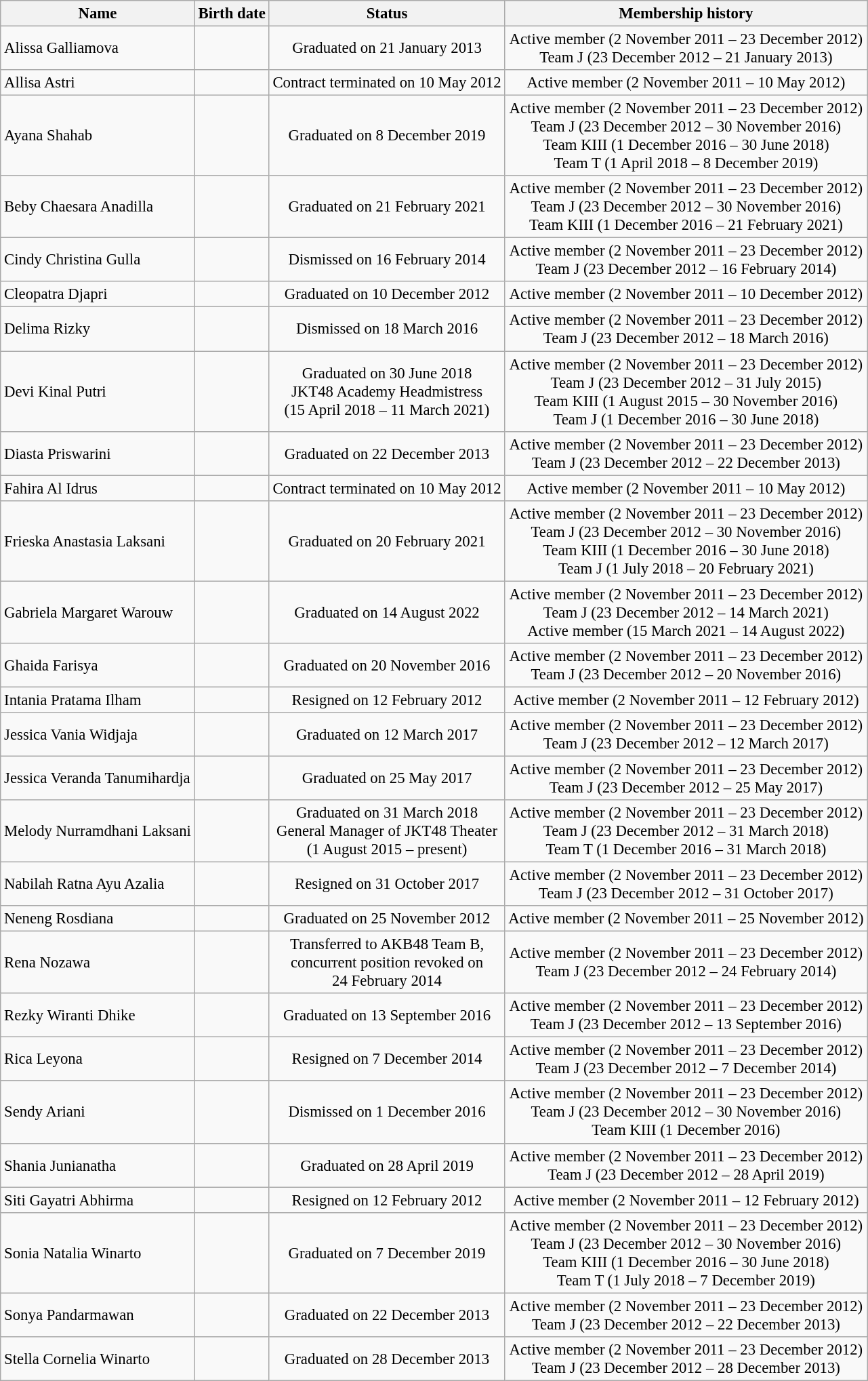<table class="wikitable sortable" style="font-size:95%;">
<tr>
<th>Name</th>
<th>Birth date</th>
<th>Status</th>
<th class="unsortable">Membership history</th>
</tr>
<tr>
<td>Alissa Galliamova</td>
<td style="text-align:left;"></td>
<td style="text-align:center;">Graduated on 21 January 2013</td>
<td style="text-align:center;">Active member (2 November 2011 – 23 December 2012)<br>Team J (23 December 2012 – 21 January 2013)</td>
</tr>
<tr>
<td>Allisa Astri</td>
<td style="text-align:left;"></td>
<td style="text-align:center;">Contract terminated on 10 May 2012</td>
<td style="text-align:center;">Active member (2 November 2011 – 10 May 2012)</td>
</tr>
<tr>
<td>Ayana Shahab</td>
<td style="text-align:left;"></td>
<td style="text-align:center;">Graduated on 8 December 2019</td>
<td style="text-align:center;">Active member (2 November 2011 – 23 December 2012)<br>Team J (23 December 2012 – 30 November 2016)<br>Team KIII (1 December 2016 – 30 June 2018)<br>Team T (1 April 2018 – 8 December 2019)</td>
</tr>
<tr>
<td>Beby Chaesara Anadilla</td>
<td style="text-align:left;"></td>
<td style="text-align:center;">Graduated on 21 February 2021</td>
<td style="text-align:center;">Active member (2 November 2011 – 23 December 2012)<br>Team J (23 December 2012 – 30 November 2016)<br>Team KIII (1 December 2016 – 21 February 2021)</td>
</tr>
<tr>
<td>Cindy Christina Gulla</td>
<td style="text-align:left;"></td>
<td style="text-align:center;">Dismissed on 16 February 2014</td>
<td style="text-align:center;">Active member (2 November 2011 – 23 December 2012)<br>Team J (23 December 2012 – 16 February 2014)</td>
</tr>
<tr>
<td>Cleopatra Djapri</td>
<td style="text-align:left;"></td>
<td style="text-align:center;">Graduated on 10 December 2012</td>
<td style="text-align:center;">Active member (2 November 2011 – 10 December 2012)</td>
</tr>
<tr>
<td>Delima Rizky</td>
<td style="text-align:left;"></td>
<td style="text-align:center;">Dismissed on 18 March 2016</td>
<td style="text-align:center;">Active member (2 November 2011 – 23 December 2012)<br>Team J (23 December 2012 – 18 March 2016)</td>
</tr>
<tr>
<td>Devi Kinal Putri</td>
<td style="text-align:left;"></td>
<td style="text-align:center;">Graduated on 30 June 2018<br>JKT48 Academy Headmistress<br>(15 April 2018 – 11 March 2021)</td>
<td style="text-align:center;">Active member (2 November 2011 – 23 December 2012)<br>Team J (23 December 2012 – 31 July 2015)<br>Team KIII (1 August 2015 – 30 November 2016)<br>Team J (1 December 2016 – 30 June 2018)</td>
</tr>
<tr>
<td>Diasta Priswarini</td>
<td style="text-align:left;"></td>
<td style="text-align:center;">Graduated on 22 December 2013</td>
<td style="text-align:center;">Active member (2 November 2011 – 23 December 2012)<br>Team J (23 December 2012 – 22 December 2013)</td>
</tr>
<tr>
<td>Fahira Al Idrus</td>
<td style="text-align:left;"></td>
<td style="text-align:center;">Contract terminated on 10 May 2012</td>
<td style="text-align:center;">Active member (2 November 2011 – 10 May 2012)</td>
</tr>
<tr>
<td>Frieska Anastasia Laksani</td>
<td style="text-align:left;"></td>
<td style="text-align:center;">Graduated on 20 February 2021</td>
<td style="text-align:center;">Active member (2 November 2011 – 23 December 2012)<br>Team J (23 December 2012 – 30 November 2016)<br>Team KIII (1 December 2016 – 30 June 2018)<br>Team J (1 July 2018 – 20 February 2021)</td>
</tr>
<tr>
<td>Gabriela Margaret Warouw</td>
<td style="text-align:left;"></td>
<td style="text-align:center;">Graduated on 14 August 2022</td>
<td style="text-align:center;">Active member (2 November 2011 – 23 December 2012)<br>Team J (23 December 2012 – 14 March 2021)<br>Active member (15 March 2021 – 14 August 2022)</td>
</tr>
<tr>
<td>Ghaida Farisya</td>
<td style="text-align:left;"></td>
<td style="text-align:center;">Graduated on 20 November 2016</td>
<td style="text-align:center;">Active member (2 November 2011 – 23 December 2012)<br>Team J (23 December 2012 – 20 November 2016)</td>
</tr>
<tr>
<td>Intania Pratama Ilham</td>
<td style="text-align:left;"></td>
<td style="text-align:center;">Resigned on 12 February 2012</td>
<td style="text-align:center;">Active member (2 November 2011 – 12 February 2012)</td>
</tr>
<tr>
<td>Jessica Vania Widjaja</td>
<td style="text-align:left;"></td>
<td style="text-align:center;">Graduated on 12 March 2017</td>
<td style="text-align:center;">Active member (2 November 2011 – 23 December 2012)<br>Team J (23 December 2012 – 12 March 2017)</td>
</tr>
<tr>
<td>Jessica Veranda Tanumihardja</td>
<td style="text-align:left;"></td>
<td style="text-align:center;">Graduated on 25 May 2017</td>
<td style="text-align:center;">Active member (2 November 2011 – 23 December 2012)<br>Team J (23 December 2012 – 25 May 2017)</td>
</tr>
<tr>
<td>Melody Nurramdhani Laksani</td>
<td style="text-align:left;"></td>
<td style="text-align:center;">Graduated on 31 March 2018<br>General Manager of JKT48 Theater<br>(1 August 2015 – present)</td>
<td style="text-align:center;">Active member (2 November 2011 – 23 December 2012)<br>Team J (23 December 2012 – 31 March 2018)<br>Team T (1 December 2016 – 31 March 2018)</td>
</tr>
<tr>
<td>Nabilah Ratna Ayu Azalia</td>
<td style="text-align:left;"></td>
<td style="text-align:center;">Resigned on 31 October 2017</td>
<td style="text-align:center;">Active member (2 November 2011 – 23 December 2012)<br>Team J (23 December 2012 – 31 October 2017)</td>
</tr>
<tr>
<td>Neneng Rosdiana</td>
<td style="text-align:left;"></td>
<td style="text-align:center;">Graduated on 25 November 2012</td>
<td style="text-align:center;">Active member (2 November 2011 – 25 November 2012)</td>
</tr>
<tr>
<td> Rena Nozawa</td>
<td style="text-align:left;"></td>
<td style="text-align:center;">Transferred to AKB48 Team B,<br>concurrent position revoked on<br>24 February 2014</td>
<td style="text-align:center;">Active member (2 November 2011 – 23 December 2012)<br>Team J (23 December 2012 – 24 February 2014)</td>
</tr>
<tr>
<td>Rezky Wiranti Dhike</td>
<td style="text-align:left;"></td>
<td style="text-align:center;">Graduated on 13 September 2016</td>
<td style="text-align:center;">Active member (2 November 2011 – 23 December 2012)<br>Team J (23 December 2012 – 13 September 2016)</td>
</tr>
<tr>
<td>Rica Leyona</td>
<td style="text-align:left;"></td>
<td style="text-align:center;">Resigned on 7 December 2014</td>
<td style="text-align:center;">Active member (2 November 2011 – 23 December 2012)<br>Team J (23 December 2012 – 7 December 2014)</td>
</tr>
<tr>
<td>Sendy Ariani</td>
<td style="text-align:left;"></td>
<td style="text-align:center;">Dismissed on 1 December 2016</td>
<td style="text-align:center;">Active member (2 November 2011 – 23 December 2012)<br>Team J (23 December 2012 – 30 November 2016)<br>Team KIII (1 December 2016)</td>
</tr>
<tr>
<td>Shania Junianatha</td>
<td style="text-align:left;"></td>
<td style="text-align:center;">Graduated on 28 April 2019</td>
<td style="text-align:center;">Active member (2 November 2011 – 23 December 2012)<br>Team J (23 December 2012 – 28 April 2019)</td>
</tr>
<tr>
<td>Siti Gayatri Abhirma</td>
<td style="text-align:left;"></td>
<td style="text-align:center;">Resigned on 12 February 2012</td>
<td style="text-align:center;">Active member (2 November 2011 – 12 February 2012)</td>
</tr>
<tr>
<td>Sonia Natalia Winarto</td>
<td style="text-align:left;"></td>
<td style="text-align:center;">Graduated on 7 December 2019</td>
<td style="text-align:center;">Active member (2 November 2011 – 23 December 2012)<br>Team J (23 December 2012 – 30 November 2016)<br>Team KIII (1 December 2016 – 30 June 2018)<br>Team T (1 July 2018 – 7 December 2019)</td>
</tr>
<tr>
<td>Sonya Pandarmawan</td>
<td style="text-align:left;"></td>
<td style="text-align:center;">Graduated on 22 December 2013</td>
<td style="text-align:center;">Active member (2 November 2011 – 23 December 2012)<br>Team J (23 December 2012 – 22 December 2013)</td>
</tr>
<tr>
<td>Stella Cornelia Winarto</td>
<td style="text-align:left;"></td>
<td style="text-align:center;">Graduated on 28 December 2013</td>
<td style="text-align:center;">Active member (2 November 2011 – 23 December 2012)<br>Team J (23 December 2012 – 28 December 2013)</td>
</tr>
</table>
